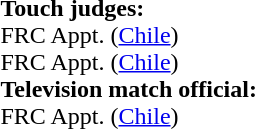<table style="width:100%">
<tr>
<td><br><br><strong>Touch judges:</strong>
<br>FRC Appt. (<a href='#'>Chile</a>)
<br>FRC Appt. (<a href='#'>Chile</a>)
<br><strong>Television match official:</strong>
<br>FRC Appt. (<a href='#'>Chile</a>)</td>
</tr>
</table>
